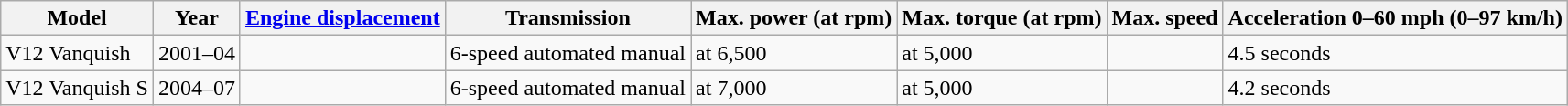<table class="wikitable">
<tr>
<th>Model</th>
<th>Year</th>
<th><a href='#'>Engine displacement</a></th>
<th>Transmission</th>
<th>Max. power (at rpm)</th>
<th>Max. torque (at rpm)</th>
<th>Max. speed</th>
<th>Acceleration 0–60 mph (0–97 km/h)</th>
</tr>
<tr>
<td>V12 Vanquish</td>
<td>2001–04</td>
<td></td>
<td>6-speed automated manual</td>
<td> at 6,500</td>
<td> at 5,000</td>
<td></td>
<td>4.5 seconds</td>
</tr>
<tr>
<td>V12 Vanquish S</td>
<td>2004–07</td>
<td></td>
<td>6-speed automated manual</td>
<td> at 7,000</td>
<td> at 5,000</td>
<td></td>
<td>4.2 seconds</td>
</tr>
</table>
